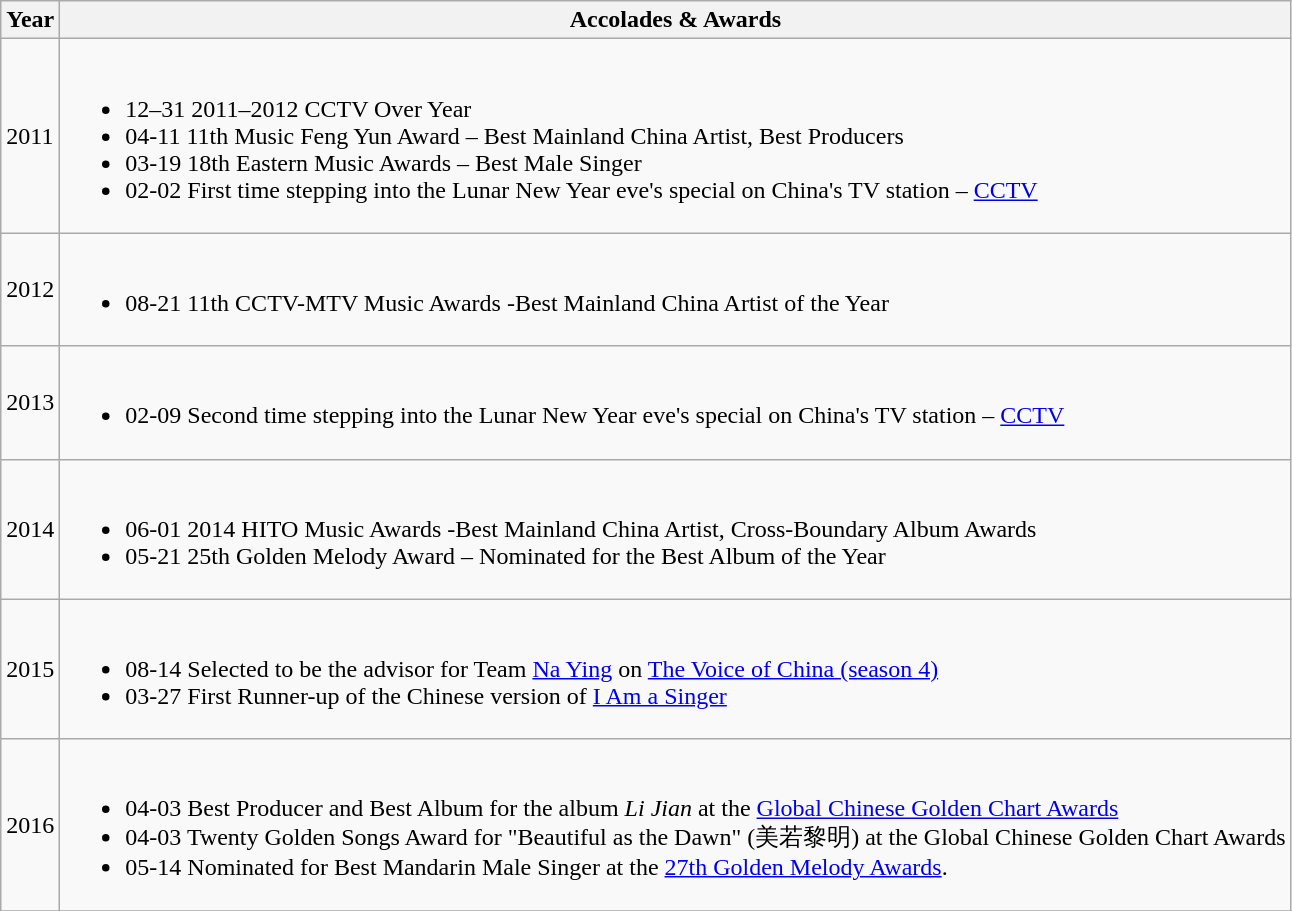<table class="wikitable">
<tr>
<th>Year</th>
<th>Accolades & Awards</th>
</tr>
<tr>
<td>2011</td>
<td><br><ul><li>12–31 2011–2012 CCTV Over Year</li><li>04-11 11th Music Feng Yun Award – Best Mainland China Artist, Best Producers</li><li>03-19 18th Eastern Music Awards – Best Male Singer</li><li>02-02 First time stepping into the Lunar New Year eve's special on China's TV station – <a href='#'>CCTV</a></li></ul></td>
</tr>
<tr>
<td>2012</td>
<td><br><ul><li>08-21 11th CCTV-MTV Music Awards -Best Mainland China Artist of the Year</li></ul></td>
</tr>
<tr>
<td>2013</td>
<td><br><ul><li>02-09 Second time stepping into the Lunar New Year eve's special on China's TV station – <a href='#'>CCTV</a></li></ul></td>
</tr>
<tr>
<td>2014</td>
<td><br><ul><li>06-01 2014 HITO Music Awards -Best Mainland China Artist, Cross-Boundary Album Awards</li><li>05-21 25th Golden Melody Award – Nominated for the Best Album of the Year</li></ul></td>
</tr>
<tr>
<td>2015</td>
<td><br><ul><li>08-14 Selected to be the advisor for Team <a href='#'>Na Ying</a> on <a href='#'>The Voice of China (season 4)</a></li><li>03-27 First Runner-up of the Chinese version of <a href='#'>I Am a Singer</a></li></ul></td>
</tr>
<tr>
<td>2016</td>
<td><br><ul><li>04-03 Best Producer and Best Album for the album <em>Li Jian</em> at the <a href='#'>Global Chinese Golden Chart Awards</a></li><li>04-03 Twenty Golden Songs Award for "Beautiful as the Dawn" (美若黎明) at the Global Chinese Golden Chart Awards</li><li>05-14 Nominated for Best Mandarin Male Singer at the <a href='#'>27th Golden Melody Awards</a>.</li></ul></td>
</tr>
<tr>
</tr>
</table>
